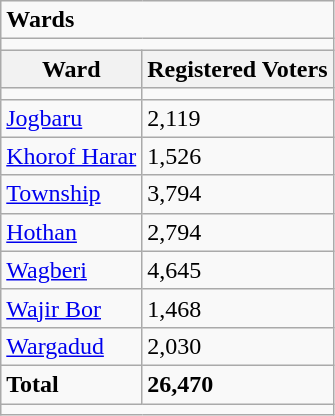<table class="wikitable">
<tr>
<td colspan="2"><strong>Wards</strong></td>
</tr>
<tr>
<td colspan="2"></td>
</tr>
<tr>
<th>Ward</th>
<th>Registered Voters</th>
</tr>
<tr>
<td></td>
</tr>
<tr>
<td><a href='#'>Jogbaru</a></td>
<td>2,119</td>
</tr>
<tr>
<td><a href='#'>Khorof Harar</a></td>
<td>1,526</td>
</tr>
<tr>
<td><a href='#'>Township</a></td>
<td>3,794</td>
</tr>
<tr>
<td><a href='#'>Hothan</a></td>
<td>2,794</td>
</tr>
<tr>
<td><a href='#'>Wagberi</a></td>
<td>4,645</td>
</tr>
<tr>
<td><a href='#'>Wajir Bor</a></td>
<td>1,468</td>
</tr>
<tr>
<td><a href='#'>Wargadud</a></td>
<td>2,030</td>
</tr>
<tr>
<td><strong>Total</strong></td>
<td><strong>26,470</strong></td>
</tr>
<tr>
<td colspan="2"></td>
</tr>
</table>
